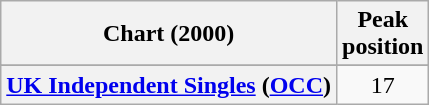<table class="wikitable sortable plainrowheaders">
<tr>
<th scope="col">Chart (2000)</th>
<th scope="col">Peak<br>position</th>
</tr>
<tr>
</tr>
<tr>
<th scope="row"><a href='#'>UK Independent Singles</a> (<a href='#'>OCC</a>)</th>
<td style="text-align:center;">17</td>
</tr>
</table>
